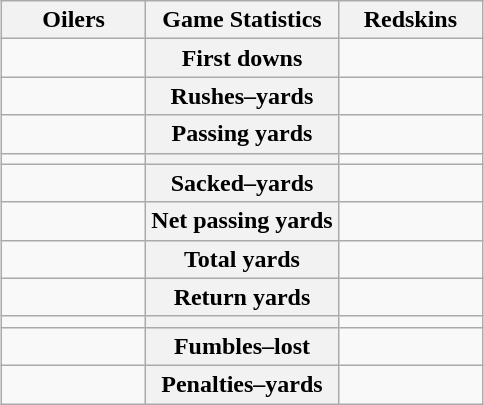<table class="wikitable" style="margin: 1em auto 1em auto">
<tr>
<th style="width:30%;">Oilers</th>
<th style="width:40%;">Game Statistics</th>
<th style="width:30%;">Redskins</th>
</tr>
<tr>
<td style="text-align:right;"></td>
<th>First downs</th>
<td></td>
</tr>
<tr>
<td style="text-align:right;"></td>
<th>Rushes–yards</th>
<td></td>
</tr>
<tr>
<td style="text-align:right;"></td>
<th>Passing yards</th>
<td></td>
</tr>
<tr>
<td style="text-align:right;"></td>
<th></th>
<td></td>
</tr>
<tr>
<td style="text-align:right;"></td>
<th>Sacked–yards</th>
<td></td>
</tr>
<tr>
<td style="text-align:right;"></td>
<th>Net passing yards</th>
<td></td>
</tr>
<tr>
<td style="text-align:right;"></td>
<th>Total yards</th>
<td></td>
</tr>
<tr>
<td style="text-align:right;"></td>
<th>Return yards</th>
<td></td>
</tr>
<tr>
<td style="text-align:right;"></td>
<th></th>
<td></td>
</tr>
<tr>
<td style="text-align:right;"></td>
<th>Fumbles–lost</th>
<td></td>
</tr>
<tr>
<td style="text-align:right;"></td>
<th>Penalties–yards</th>
<td></td>
</tr>
</table>
